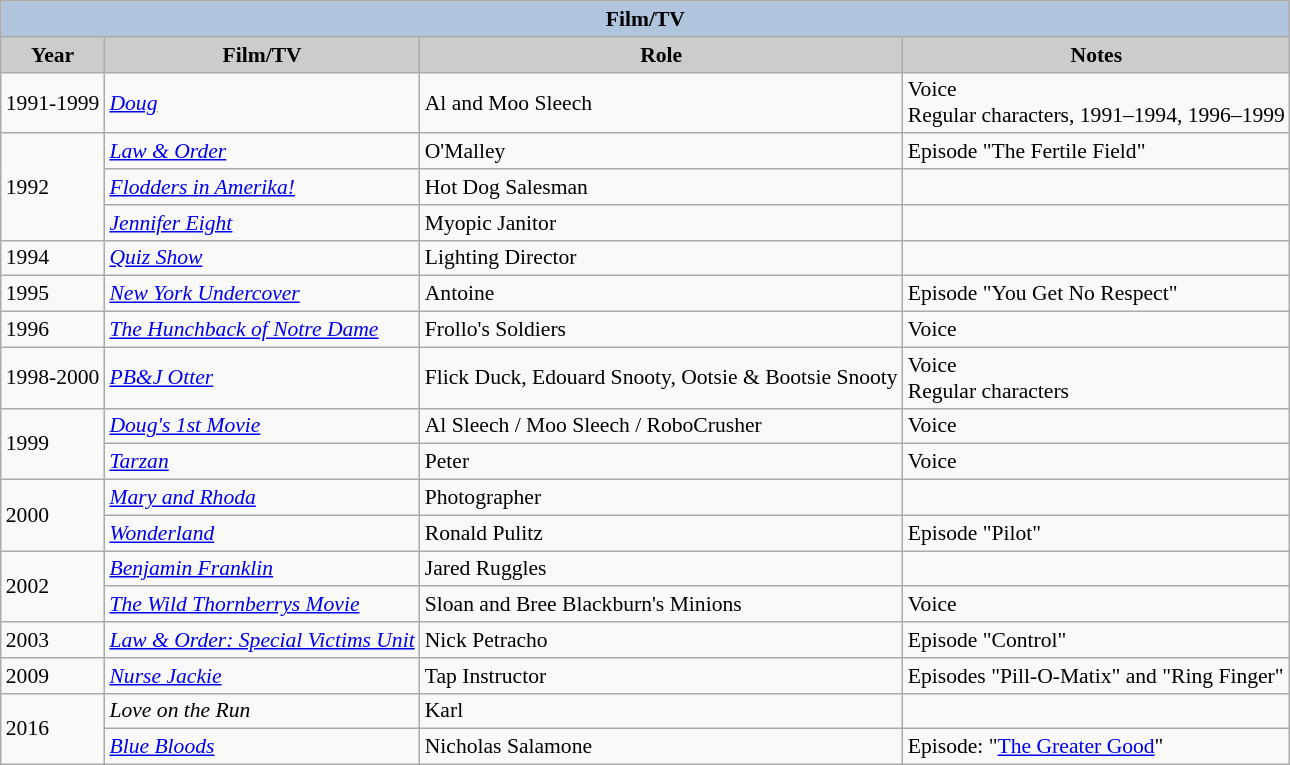<table class="wikitable" style="font-size:90%;">
<tr>
<th colspan=4 style="background:LightSteelBlue">Film/TV</th>
</tr>
<tr>
<th style="background:#ccc;">Year</th>
<th style="background:#ccc;">Film/TV</th>
<th style="background:#ccc;">Role</th>
<th style="background:#ccc;">Notes</th>
</tr>
<tr>
<td>1991-1999</td>
<td><em><a href='#'>Doug</a></em></td>
<td>Al and Moo Sleech</td>
<td>Voice<br>Regular characters, 1991–1994, 1996–1999</td>
</tr>
<tr>
<td rowspan=3>1992</td>
<td><em><a href='#'>Law & Order</a></em></td>
<td>O'Malley</td>
<td>Episode "The Fertile Field"</td>
</tr>
<tr>
<td><em><a href='#'>Flodders in Amerika!</a></em></td>
<td>Hot Dog Salesman</td>
<td></td>
</tr>
<tr>
<td><em><a href='#'>Jennifer Eight</a></em></td>
<td>Myopic Janitor</td>
<td></td>
</tr>
<tr>
<td>1994</td>
<td><em><a href='#'>Quiz Show</a></em></td>
<td>Lighting Director</td>
<td></td>
</tr>
<tr>
<td>1995</td>
<td><em><a href='#'>New York Undercover</a></em></td>
<td>Antoine</td>
<td>Episode "You Get No Respect"</td>
</tr>
<tr>
<td>1996</td>
<td><em><a href='#'>The Hunchback of Notre Dame</a></em></td>
<td>Frollo's Soldiers</td>
<td>Voice</td>
</tr>
<tr>
<td>1998-2000</td>
<td><em><a href='#'>PB&J Otter</a></em></td>
<td>Flick Duck, Edouard Snooty, Ootsie & Bootsie Snooty</td>
<td>Voice<br>Regular characters</td>
</tr>
<tr>
<td rowspan="2">1999</td>
<td><em><a href='#'>Doug's 1st Movie</a></em></td>
<td>Al Sleech / Moo Sleech / RoboCrusher</td>
<td>Voice</td>
</tr>
<tr>
<td><em><a href='#'>Tarzan</a></em></td>
<td>Peter</td>
<td>Voice</td>
</tr>
<tr>
<td rowspan=2>2000</td>
<td><em><a href='#'>Mary and Rhoda</a></em></td>
<td>Photographer</td>
<td></td>
</tr>
<tr>
<td><em><a href='#'>Wonderland</a></em></td>
<td>Ronald Pulitz</td>
<td>Episode "Pilot"</td>
</tr>
<tr>
<td rowspan=2>2002</td>
<td><em><a href='#'>Benjamin Franklin</a></em></td>
<td>Jared Ruggles</td>
<td></td>
</tr>
<tr>
<td><em><a href='#'>The Wild Thornberrys Movie</a></em></td>
<td>Sloan and Bree Blackburn's Minions</td>
<td>Voice</td>
</tr>
<tr>
<td>2003</td>
<td><em><a href='#'>Law & Order: Special Victims Unit</a></em></td>
<td>Nick Petracho</td>
<td>Episode "Control"</td>
</tr>
<tr>
<td>2009</td>
<td><em><a href='#'>Nurse Jackie</a></em></td>
<td>Tap Instructor</td>
<td>Episodes "Pill-O-Matix" and "Ring Finger"</td>
</tr>
<tr>
<td rowspan="2">2016</td>
<td><em>Love on the Run</em></td>
<td>Karl</td>
<td></td>
</tr>
<tr>
<td><em><a href='#'>Blue Bloods</a></em></td>
<td>Nicholas Salamone</td>
<td>Episode: "<a href='#'>The Greater Good</a>"</td>
</tr>
</table>
